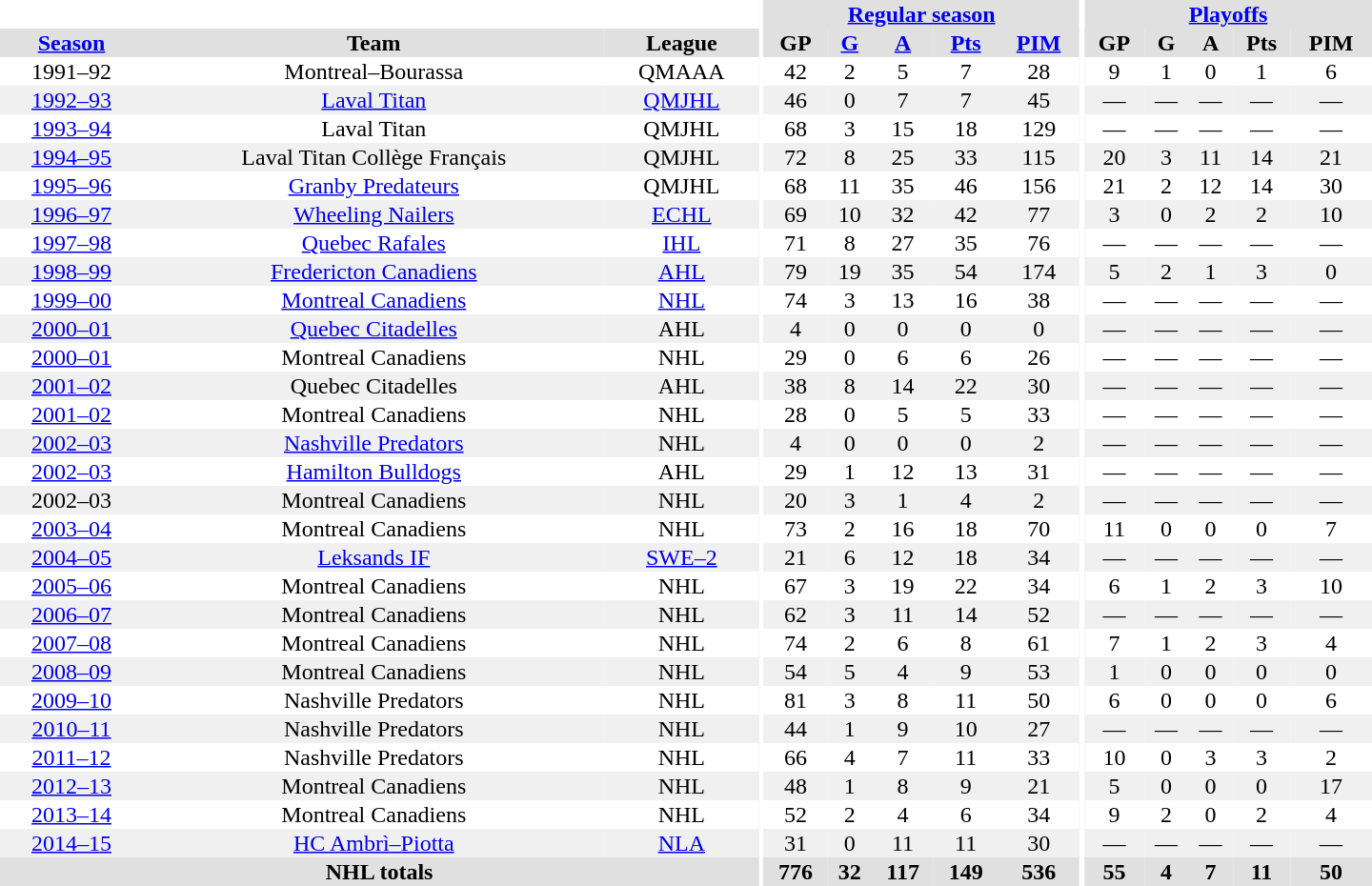<table border="0" cellpadding="1" cellspacing="0" style="text-align:center; width:60em">
<tr bgcolor="#e0e0e0">
<th colspan="3" bgcolor="#ffffff"></th>
<th rowspan="100" bgcolor="#ffffff"></th>
<th colspan="5"><a href='#'>Regular season</a></th>
<th rowspan="100" bgcolor="#ffffff"></th>
<th colspan="5"><a href='#'>Playoffs</a></th>
</tr>
<tr bgcolor="#e0e0e0">
<th><a href='#'>Season</a></th>
<th>Team</th>
<th>League</th>
<th>GP</th>
<th><a href='#'>G</a></th>
<th><a href='#'>A</a></th>
<th><a href='#'>Pts</a></th>
<th><a href='#'>PIM</a></th>
<th>GP</th>
<th>G</th>
<th>A</th>
<th>Pts</th>
<th>PIM</th>
</tr>
<tr>
<td>1991–92</td>
<td>Montreal–Bourassa</td>
<td>QMAAA</td>
<td>42</td>
<td>2</td>
<td>5</td>
<td>7</td>
<td>28</td>
<td>9</td>
<td>1</td>
<td>0</td>
<td>1</td>
<td>6</td>
</tr>
<tr bgcolor="#f0f0f0">
<td><a href='#'>1992–93</a></td>
<td><a href='#'>Laval Titan</a></td>
<td><a href='#'>QMJHL</a></td>
<td>46</td>
<td>0</td>
<td>7</td>
<td>7</td>
<td>45</td>
<td>—</td>
<td>—</td>
<td>—</td>
<td>—</td>
<td>—</td>
</tr>
<tr>
<td><a href='#'>1993–94</a></td>
<td>Laval Titan</td>
<td>QMJHL</td>
<td>68</td>
<td>3</td>
<td>15</td>
<td>18</td>
<td>129</td>
<td>—</td>
<td>—</td>
<td>—</td>
<td>—</td>
<td>—</td>
</tr>
<tr bgcolor="#f0f0f0">
<td><a href='#'>1994–95</a></td>
<td>Laval Titan Collège Français</td>
<td>QMJHL</td>
<td>72</td>
<td>8</td>
<td>25</td>
<td>33</td>
<td>115</td>
<td>20</td>
<td>3</td>
<td>11</td>
<td>14</td>
<td>21</td>
</tr>
<tr>
<td><a href='#'>1995–96</a></td>
<td><a href='#'>Granby Predateurs</a></td>
<td>QMJHL</td>
<td>68</td>
<td>11</td>
<td>35</td>
<td>46</td>
<td>156</td>
<td>21</td>
<td>2</td>
<td>12</td>
<td>14</td>
<td>30</td>
</tr>
<tr bgcolor="#f0f0f0">
<td><a href='#'>1996–97</a></td>
<td><a href='#'>Wheeling Nailers</a></td>
<td><a href='#'>ECHL</a></td>
<td>69</td>
<td>10</td>
<td>32</td>
<td>42</td>
<td>77</td>
<td>3</td>
<td>0</td>
<td>2</td>
<td>2</td>
<td>10</td>
</tr>
<tr>
<td><a href='#'>1997–98</a></td>
<td><a href='#'>Quebec Rafales</a></td>
<td><a href='#'>IHL</a></td>
<td>71</td>
<td>8</td>
<td>27</td>
<td>35</td>
<td>76</td>
<td>—</td>
<td>—</td>
<td>—</td>
<td>—</td>
<td>—</td>
</tr>
<tr bgcolor="#f0f0f0">
<td><a href='#'>1998–99</a></td>
<td><a href='#'>Fredericton Canadiens</a></td>
<td><a href='#'>AHL</a></td>
<td>79</td>
<td>19</td>
<td>35</td>
<td>54</td>
<td>174</td>
<td>5</td>
<td>2</td>
<td>1</td>
<td>3</td>
<td>0</td>
</tr>
<tr>
<td><a href='#'>1999–00</a></td>
<td><a href='#'>Montreal Canadiens</a></td>
<td><a href='#'>NHL</a></td>
<td>74</td>
<td>3</td>
<td>13</td>
<td>16</td>
<td>38</td>
<td>—</td>
<td>—</td>
<td>—</td>
<td>—</td>
<td>—</td>
</tr>
<tr bgcolor="#f0f0f0">
<td><a href='#'>2000–01</a></td>
<td><a href='#'>Quebec Citadelles</a></td>
<td>AHL</td>
<td>4</td>
<td>0</td>
<td>0</td>
<td>0</td>
<td>0</td>
<td>—</td>
<td>—</td>
<td>—</td>
<td>—</td>
<td>—</td>
</tr>
<tr>
<td><a href='#'>2000–01</a></td>
<td>Montreal Canadiens</td>
<td>NHL</td>
<td>29</td>
<td>0</td>
<td>6</td>
<td>6</td>
<td>26</td>
<td>—</td>
<td>—</td>
<td>—</td>
<td>—</td>
<td>—</td>
</tr>
<tr bgcolor="#f0f0f0">
<td><a href='#'>2001–02</a></td>
<td>Quebec Citadelles</td>
<td>AHL</td>
<td>38</td>
<td>8</td>
<td>14</td>
<td>22</td>
<td>30</td>
<td>—</td>
<td>—</td>
<td>—</td>
<td>—</td>
<td>—</td>
</tr>
<tr>
<td><a href='#'>2001–02</a></td>
<td>Montreal Canadiens</td>
<td>NHL</td>
<td>28</td>
<td>0</td>
<td>5</td>
<td>5</td>
<td>33</td>
<td>—</td>
<td>—</td>
<td>—</td>
<td>—</td>
<td>—</td>
</tr>
<tr bgcolor="#f0f0f0">
<td><a href='#'>2002–03</a></td>
<td><a href='#'>Nashville Predators</a></td>
<td>NHL</td>
<td>4</td>
<td>0</td>
<td>0</td>
<td>0</td>
<td>2</td>
<td>—</td>
<td>—</td>
<td>—</td>
<td>—</td>
<td>—</td>
</tr>
<tr>
<td><a href='#'>2002–03</a></td>
<td><a href='#'>Hamilton Bulldogs</a></td>
<td>AHL</td>
<td>29</td>
<td>1</td>
<td>12</td>
<td>13</td>
<td>31</td>
<td>—</td>
<td>—</td>
<td>—</td>
<td>—</td>
<td>—</td>
</tr>
<tr bgcolor="#f0f0f0">
<td>2002–03</td>
<td>Montreal Canadiens</td>
<td>NHL</td>
<td>20</td>
<td>3</td>
<td>1</td>
<td>4</td>
<td>2</td>
<td>—</td>
<td>—</td>
<td>—</td>
<td>—</td>
<td>—</td>
</tr>
<tr>
<td><a href='#'>2003–04</a></td>
<td>Montreal Canadiens</td>
<td>NHL</td>
<td>73</td>
<td>2</td>
<td>16</td>
<td>18</td>
<td>70</td>
<td>11</td>
<td>0</td>
<td>0</td>
<td>0</td>
<td>7</td>
</tr>
<tr bgcolor="#f0f0f0">
<td><a href='#'>2004–05</a></td>
<td><a href='#'>Leksands IF</a></td>
<td><a href='#'>SWE–2</a></td>
<td>21</td>
<td>6</td>
<td>12</td>
<td>18</td>
<td>34</td>
<td>—</td>
<td>—</td>
<td>—</td>
<td>—</td>
<td>—</td>
</tr>
<tr>
<td><a href='#'>2005–06</a></td>
<td>Montreal Canadiens</td>
<td>NHL</td>
<td>67</td>
<td>3</td>
<td>19</td>
<td>22</td>
<td>34</td>
<td>6</td>
<td>1</td>
<td>2</td>
<td>3</td>
<td>10</td>
</tr>
<tr bgcolor="#f0f0f0">
<td><a href='#'>2006–07</a></td>
<td>Montreal Canadiens</td>
<td>NHL</td>
<td>62</td>
<td>3</td>
<td>11</td>
<td>14</td>
<td>52</td>
<td>—</td>
<td>—</td>
<td>—</td>
<td>—</td>
<td>—</td>
</tr>
<tr>
<td><a href='#'>2007–08</a></td>
<td>Montreal Canadiens</td>
<td>NHL</td>
<td>74</td>
<td>2</td>
<td>6</td>
<td>8</td>
<td>61</td>
<td>7</td>
<td>1</td>
<td>2</td>
<td>3</td>
<td>4</td>
</tr>
<tr bgcolor="#f0f0f0">
<td><a href='#'>2008–09</a></td>
<td>Montreal Canadiens</td>
<td>NHL</td>
<td>54</td>
<td>5</td>
<td>4</td>
<td>9</td>
<td>53</td>
<td>1</td>
<td>0</td>
<td>0</td>
<td>0</td>
<td>0</td>
</tr>
<tr>
<td><a href='#'>2009–10</a></td>
<td>Nashville Predators</td>
<td>NHL</td>
<td>81</td>
<td>3</td>
<td>8</td>
<td>11</td>
<td>50</td>
<td>6</td>
<td>0</td>
<td>0</td>
<td>0</td>
<td>6</td>
</tr>
<tr bgcolor="#f0f0f0">
<td><a href='#'>2010–11</a></td>
<td>Nashville Predators</td>
<td>NHL</td>
<td>44</td>
<td>1</td>
<td>9</td>
<td>10</td>
<td>27</td>
<td>—</td>
<td>—</td>
<td>—</td>
<td>—</td>
<td>—</td>
</tr>
<tr>
<td><a href='#'>2011–12</a></td>
<td>Nashville Predators</td>
<td>NHL</td>
<td>66</td>
<td>4</td>
<td>7</td>
<td>11</td>
<td>33</td>
<td>10</td>
<td>0</td>
<td>3</td>
<td>3</td>
<td>2</td>
</tr>
<tr bgcolor="#f0f0f0">
<td><a href='#'>2012–13</a></td>
<td>Montreal Canadiens</td>
<td>NHL</td>
<td>48</td>
<td>1</td>
<td>8</td>
<td>9</td>
<td>21</td>
<td>5</td>
<td>0</td>
<td>0</td>
<td>0</td>
<td>17</td>
</tr>
<tr>
<td><a href='#'>2013–14</a></td>
<td>Montreal Canadiens</td>
<td>NHL</td>
<td>52</td>
<td>2</td>
<td>4</td>
<td>6</td>
<td>34</td>
<td>9</td>
<td>2</td>
<td>0</td>
<td>2</td>
<td>4</td>
</tr>
<tr bgcolor="#f0f0f0">
<td><a href='#'>2014–15</a></td>
<td><a href='#'>HC Ambrì–Piotta</a></td>
<td><a href='#'>NLA</a></td>
<td>31</td>
<td>0</td>
<td>11</td>
<td>11</td>
<td>30</td>
<td>—</td>
<td>—</td>
<td>—</td>
<td>—</td>
<td>—</td>
</tr>
<tr bgcolor="#e0e0e0">
<th colspan="3">NHL totals</th>
<th>776</th>
<th>32</th>
<th>117</th>
<th>149</th>
<th>536</th>
<th>55</th>
<th>4</th>
<th>7</th>
<th>11</th>
<th>50</th>
</tr>
</table>
